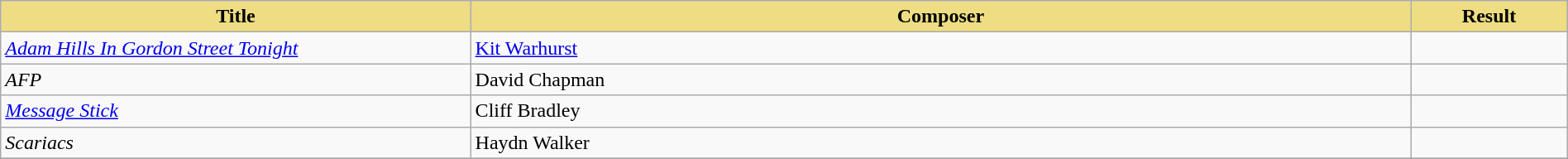<table class="wikitable" width=100%>
<tr>
<th style="width:30%;background:#EEDD82;">Title</th>
<th style="width:60%;background:#EEDD82;">Composer</th>
<th style="width:10%;background:#EEDD82;">Result<br></th>
</tr>
<tr>
<td><em><a href='#'>Adam Hills In Gordon Street Tonight</a></em></td>
<td><a href='#'>Kit Warhurst</a></td>
<td></td>
</tr>
<tr>
<td><em>AFP</em></td>
<td>David Chapman</td>
<td></td>
</tr>
<tr>
<td><em><a href='#'>Message Stick</a></em></td>
<td>Cliff Bradley</td>
<td></td>
</tr>
<tr>
<td><em>Scariacs</em></td>
<td>Haydn Walker</td>
<td></td>
</tr>
<tr>
</tr>
</table>
